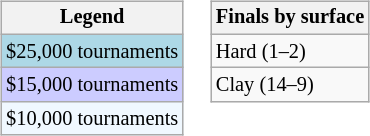<table>
<tr valign=top>
<td><br><table class=wikitable style=font-size:85%>
<tr>
<th>Legend</th>
</tr>
<tr style="background:lightblue;">
<td>$25,000 tournaments</td>
</tr>
<tr style="background:#ccf;">
<td>$15,000 tournaments</td>
</tr>
<tr style="background:#f0f8ff;">
<td>$10,000 tournaments</td>
</tr>
</table>
</td>
<td><br><table class=wikitable style=font-size:85%>
<tr>
<th>Finals by surface</th>
</tr>
<tr>
<td>Hard (1–2)</td>
</tr>
<tr>
<td>Clay (14–9)</td>
</tr>
</table>
</td>
</tr>
</table>
